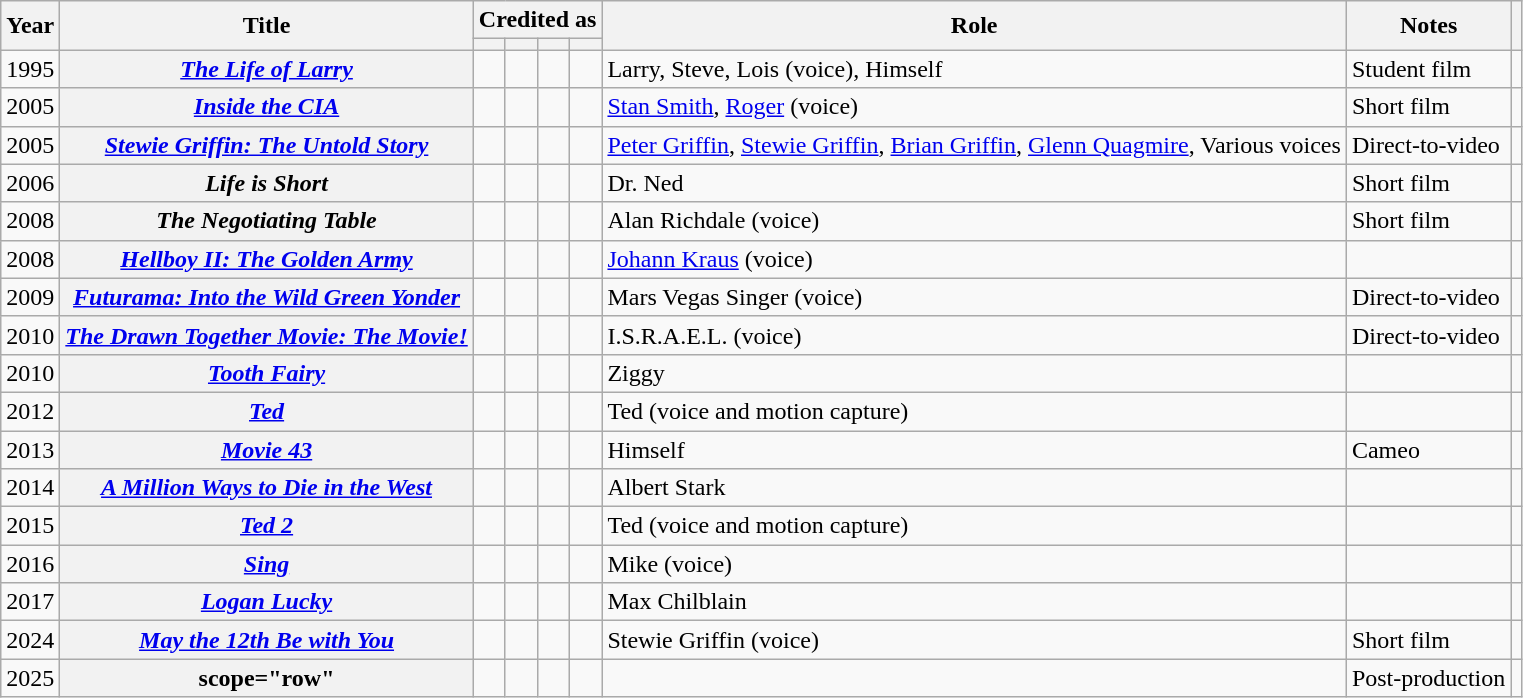<table class="wikitable plainrowheaders sortable">
<tr>
<th rowspan="2" scope="col">Year</th>
<th rowspan="2" scope="col">Title</th>
<th colspan="4" scope="col">Credited as</th>
<th rowspan="2" scope="col" class="unsortable">Role</th>
<th rowspan="2" scope="col" class="unsortable">Notes</th>
<th rowspan="2" scope="col" class="unsortable"></th>
</tr>
<tr>
<th scope="col"></th>
<th scope="col"></th>
<th scope="col"></th>
<th scope="col"></th>
</tr>
<tr>
<td style="text-align:center;">1995</td>
<th scope="row"><em><a href='#'>The Life of Larry</a></em></th>
<td></td>
<td></td>
<td></td>
<td></td>
<td>Larry, Steve, Lois (voice), Himself</td>
<td>Student film</td>
<td style="text-align:center;"></td>
</tr>
<tr>
<td style="text-align:center;">2005</td>
<th scope="row"><em><a href='#'>Inside the CIA</a></em></th>
<td></td>
<td></td>
<td></td>
<td></td>
<td><a href='#'>Stan Smith</a>, <a href='#'>Roger</a> (voice)</td>
<td>Short film</td>
<td style="text-align:center;"></td>
</tr>
<tr>
<td style="text-align:center;">2005</td>
<th scope="row"><em><a href='#'>Stewie Griffin: The Untold Story</a></em></th>
<td></td>
<td></td>
<td></td>
<td></td>
<td><a href='#'>Peter Griffin</a>, <a href='#'>Stewie Griffin</a>, <a href='#'>Brian Griffin</a>, <a href='#'>Glenn Quagmire</a>, Various voices</td>
<td>Direct-to-video</td>
<td style="text-align:center;"></td>
</tr>
<tr>
<td style="text-align:center;">2006</td>
<th scope="row"><em>Life is Short</em></th>
<td></td>
<td></td>
<td></td>
<td></td>
<td>Dr. Ned</td>
<td>Short film</td>
<td style="text-align:center;"></td>
</tr>
<tr>
<td style="text-align:center;">2008</td>
<th scope="row"><em>The Negotiating Table</em></th>
<td></td>
<td></td>
<td></td>
<td></td>
<td>Alan Richdale (voice)</td>
<td>Short film</td>
<td style="text-align:center;"></td>
</tr>
<tr>
<td style="text-align:center;">2008</td>
<th scope="row"><em><a href='#'>Hellboy II: The Golden Army</a></em></th>
<td></td>
<td></td>
<td></td>
<td></td>
<td><a href='#'>Johann Kraus</a> (voice)</td>
<td></td>
<td style="text-align:center;"></td>
</tr>
<tr>
<td style="text-align:center;">2009</td>
<th scope="row"><em><a href='#'>Futurama: Into the Wild Green Yonder</a></em></th>
<td></td>
<td></td>
<td></td>
<td></td>
<td>Mars Vegas Singer (voice)</td>
<td>Direct-to-video</td>
<td style="text-align:center;"></td>
</tr>
<tr>
<td style="text-align:center;">2010</td>
<th scope="row"><em><a href='#'>The Drawn Together Movie: The Movie!</a></em></th>
<td></td>
<td></td>
<td></td>
<td></td>
<td>I.S.R.A.E.L. (voice)</td>
<td>Direct-to-video</td>
<td style="text-align:center;"></td>
</tr>
<tr>
<td style="text-align:center;">2010</td>
<th scope="row"><em><a href='#'>Tooth Fairy</a></em></th>
<td></td>
<td></td>
<td></td>
<td></td>
<td>Ziggy</td>
<td></td>
<td style="text-align:center;"></td>
</tr>
<tr>
<td style="text-align:center;">2012</td>
<th scope="row"><em><a href='#'>Ted</a></em></th>
<td></td>
<td></td>
<td></td>
<td></td>
<td>Ted (voice and motion capture)</td>
<td></td>
<td style="text-align:center;"></td>
</tr>
<tr>
<td style="text-align:center;">2013</td>
<th scope="row"><em><a href='#'>Movie 43</a></em></th>
<td></td>
<td></td>
<td></td>
<td></td>
<td>Himself</td>
<td>Cameo</td>
<td style="text-align:center;"></td>
</tr>
<tr>
<td style="text-align:center;">2014</td>
<th scope="row"><em><a href='#'>A Million Ways to Die in the West</a></em></th>
<td></td>
<td></td>
<td></td>
<td></td>
<td>Albert Stark</td>
<td></td>
<td style="text-align:center;"></td>
</tr>
<tr>
<td style="text-align:center;">2015</td>
<th scope="row"><em><a href='#'>Ted 2</a></em></th>
<td></td>
<td></td>
<td></td>
<td></td>
<td>Ted (voice and motion capture)</td>
<td></td>
<td style="text-align:center;"></td>
</tr>
<tr>
<td style="text-align:center;">2016</td>
<th scope="row"><em><a href='#'>Sing</a></em></th>
<td></td>
<td></td>
<td></td>
<td></td>
<td>Mike (voice)</td>
<td></td>
<td style="text-align:center;"></td>
</tr>
<tr>
<td style="text-align:center;">2017</td>
<th scope="row"><em><a href='#'>Logan Lucky</a></em></th>
<td></td>
<td></td>
<td></td>
<td></td>
<td>Max Chilblain</td>
<td></td>
<td style="text-align:center;"></td>
</tr>
<tr>
<td style="text-align:center;">2024</td>
<th scope="row"><em><a href='#'>May the 12th Be with You</a></em></th>
<td></td>
<td></td>
<td></td>
<td></td>
<td>Stewie Griffin (voice)</td>
<td>Short film</td>
<td style="text-align:center;"></td>
</tr>
<tr>
<td style="text-align:center;">2025</td>
<th>scope="row" </th>
<td></td>
<td></td>
<td></td>
<td></td>
<td></td>
<td>Post-production</td>
<td style="text-align:center;"></td>
</tr>
</table>
